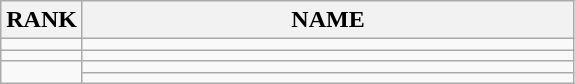<table class="wikitable">
<tr>
<th>RANK</th>
<th style="width: 20em">NAME</th>
</tr>
<tr>
<td align="center"></td>
<td></td>
</tr>
<tr>
<td align="center"></td>
<td></td>
</tr>
<tr>
<td rowspan=2 align="center"></td>
<td></td>
</tr>
<tr>
<td></td>
</tr>
</table>
